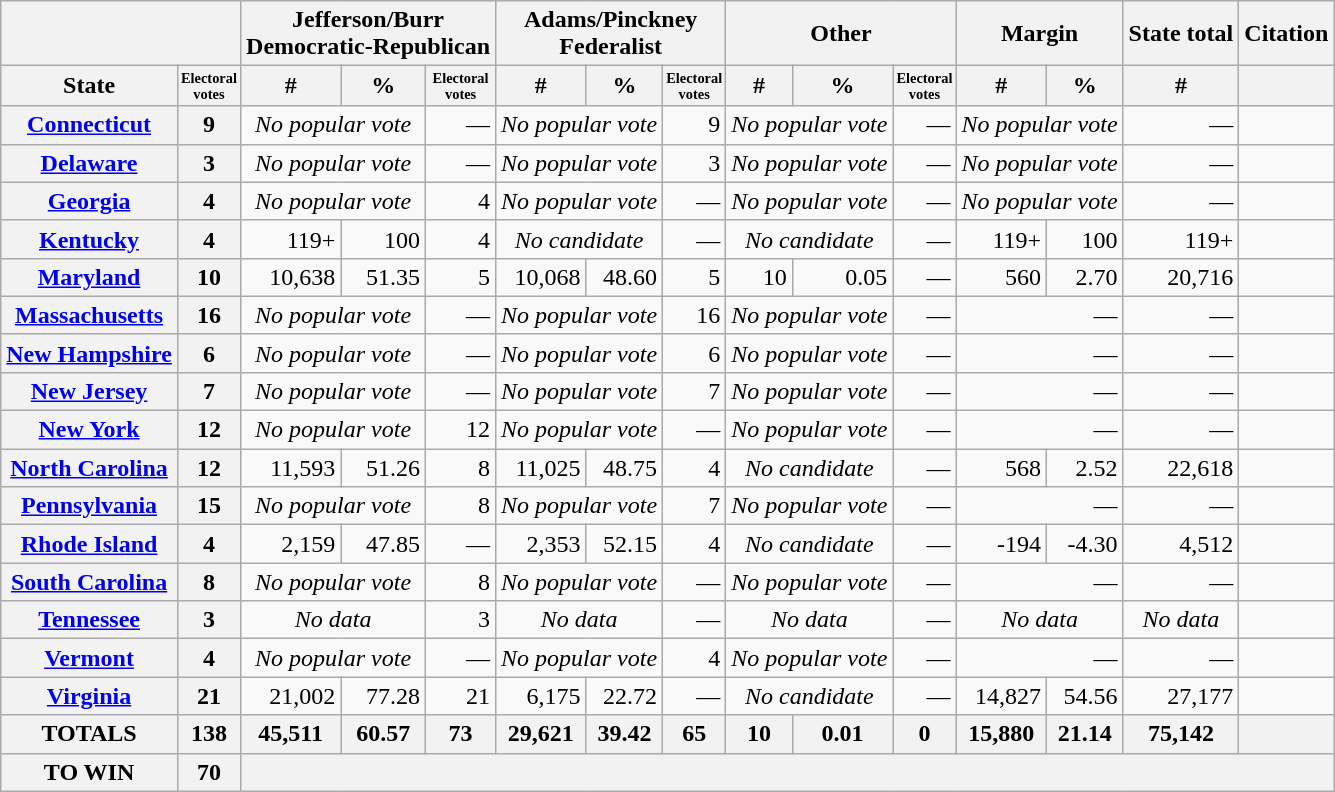<table class="wikitable sortable" style="text-align:right">
<tr>
<th colspan=2></th>
<th colspan=3>Jefferson/Burr<br>Democratic-Republican</th>
<th colspan=3>Adams/Pinckney<br>Federalist</th>
<th colspan=3>Other</th>
<th colspan=2>Margin</th>
<th>State total</th>
<th>Citation</th>
</tr>
<tr>
<th>State</th>
<th style="font-size: 60%">Electoral<br>votes</th>
<th>#</th>
<th>%</th>
<th style="font-size: 60%">Electoral<br>votes</th>
<th>#</th>
<th>%</th>
<th style="font-size: 60%">Electoral<br>votes</th>
<th>#</th>
<th>%</th>
<th style="font-size: 60%">Electoral<br>votes</th>
<th>#</th>
<th>%</th>
<th>#</th>
<th></th>
</tr>
<tr>
<th><a href='#'>Connecticut</a></th>
<th>9</th>
<td align=center colspan=2><em>No popular vote</em></td>
<td>—</td>
<td align=center colspan=2><em>No popular vote</em></td>
<td>9</td>
<td align=center colspan=2><em>No popular vote</em></td>
<td>—</td>
<td colspan=2><em>No popular vote</em></td>
<td>—</td>
<td></td>
</tr>
<tr>
<th><a href='#'>Delaware</a></th>
<th>3</th>
<td align=center colspan=2><em>No popular vote</em></td>
<td>—</td>
<td align=center colspan=2><em>No popular vote</em></td>
<td>3</td>
<td align=center colspan=2><em>No popular vote</em></td>
<td>—</td>
<td colspan=2><em>No popular vote</em></td>
<td>—</td>
<td></td>
</tr>
<tr>
<th><a href='#'>Georgia</a></th>
<th>4</th>
<td align=center colspan=2><em>No popular vote</em></td>
<td>4</td>
<td align=center colspan=2><em>No popular vote</em></td>
<td>—</td>
<td align=center colspan=2><em>No popular vote</em></td>
<td>—</td>
<td colspan=2><em>No popular vote</em></td>
<td>—</td>
<td></td>
</tr>
<tr>
<th><a href='#'>Kentucky</a></th>
<th>4</th>
<td>119+</td>
<td>100</td>
<td>4</td>
<td align=center colspan=2><em>No candidate</em></td>
<td>—</td>
<td align=center colspan=2><em>No candidate</em></td>
<td>—</td>
<td>119+</td>
<td>100</td>
<td>119+</td>
<td></td>
</tr>
<tr>
<th><a href='#'>Maryland</a></th>
<th>10</th>
<td>10,638</td>
<td>51.35</td>
<td>5</td>
<td>10,068</td>
<td>48.60</td>
<td>5</td>
<td>10</td>
<td>0.05</td>
<td>—</td>
<td>560</td>
<td>2.70</td>
<td>20,716</td>
<td></td>
</tr>
<tr>
<th><a href='#'>Massachusetts</a></th>
<th>16</th>
<td align=center colspan=2><em>No popular vote</em></td>
<td>—</td>
<td align=center colspan=2><em>No popular vote</em></td>
<td>16</td>
<td align=center colspan=2><em>No popular vote</em></td>
<td>—</td>
<td colspan=2>—</td>
<td>—</td>
<td></td>
</tr>
<tr>
<th><a href='#'>New Hampshire</a></th>
<th>6</th>
<td align=center colspan=2><em>No popular vote</em></td>
<td>—</td>
<td align=center colspan=2><em>No popular vote</em></td>
<td>6</td>
<td align=center colspan=2><em>No popular vote</em></td>
<td>—</td>
<td colspan=2>—</td>
<td>—</td>
<td></td>
</tr>
<tr>
<th><a href='#'>New Jersey</a></th>
<th>7</th>
<td align=center colspan=2><em>No popular vote</em></td>
<td>—</td>
<td align=center colspan=2><em>No popular vote</em></td>
<td>7</td>
<td align=center colspan=2><em>No popular vote</em></td>
<td>—</td>
<td colspan=2>—</td>
<td>—</td>
<td></td>
</tr>
<tr>
<th><a href='#'>New York</a></th>
<th>12</th>
<td align=center colspan=2><em>No popular vote</em></td>
<td>12</td>
<td align=center colspan=2><em>No popular vote</em></td>
<td>—</td>
<td align=center colspan=2><em>No popular vote</em></td>
<td>—</td>
<td colspan=2>—</td>
<td>—</td>
<td></td>
</tr>
<tr>
<th><a href='#'>North Carolina</a></th>
<th>12</th>
<td>11,593</td>
<td>51.26</td>
<td>8</td>
<td>11,025</td>
<td>48.75</td>
<td>4</td>
<td align=center colspan=2><em>No candidate</em></td>
<td>—</td>
<td>568</td>
<td>2.52</td>
<td>22,618</td>
<td></td>
</tr>
<tr>
<th><a href='#'>Pennsylvania</a></th>
<th>15</th>
<td align=center colspan=2><em>No popular vote</em></td>
<td>8</td>
<td align=center colspan=2><em>No popular vote</em></td>
<td>7</td>
<td align=center colspan=2><em>No popular vote</em></td>
<td>—</td>
<td colspan=2>—</td>
<td>—</td>
<td></td>
</tr>
<tr>
<th><a href='#'>Rhode Island</a></th>
<th>4</th>
<td>2,159</td>
<td>47.85</td>
<td>—</td>
<td>2,353</td>
<td>52.15</td>
<td>4</td>
<td align=center colspan=2><em>No candidate</em></td>
<td>—</td>
<td>-194</td>
<td>-4.30</td>
<td>4,512</td>
<td></td>
</tr>
<tr>
<th><a href='#'>South Carolina</a></th>
<th>8</th>
<td align=center colspan=2><em>No popular vote</em></td>
<td>8</td>
<td align=center colspan=2><em>No popular vote</em></td>
<td>—</td>
<td align=center colspan=2><em>No popular vote</em></td>
<td>—</td>
<td colspan=2>—</td>
<td>—</td>
<td></td>
</tr>
<tr>
<th><a href='#'>Tennessee</a></th>
<th>3</th>
<td align=center colspan=2><em>No data</em></td>
<td>3</td>
<td align=center colspan=2><em>No data</em></td>
<td>—</td>
<td align=center colspan=2><em>No data</em></td>
<td>—</td>
<td align=center colspan=2><em>No data</em></td>
<td align=center><em>No data</em></td>
<td></td>
</tr>
<tr>
<th><a href='#'>Vermont</a></th>
<th>4</th>
<td align=center colspan=2><em>No popular vote</em></td>
<td>—</td>
<td align=center colspan=2><em>No popular vote</em></td>
<td>4</td>
<td align=center colspan=2><em>No popular vote</em></td>
<td>—</td>
<td colspan=2>—</td>
<td>—</td>
<td></td>
</tr>
<tr>
<th><a href='#'>Virginia</a></th>
<th>21</th>
<td>21,002</td>
<td>77.28</td>
<td>21</td>
<td>6,175</td>
<td>22.72</td>
<td>—</td>
<td align=center colspan=2><em>No candidate</em></td>
<td>—</td>
<td>14,827</td>
<td>54.56</td>
<td>27,177</td>
<td></td>
</tr>
<tr>
<th>TOTALS</th>
<th>138</th>
<th>45,511</th>
<th>60.57</th>
<th>73</th>
<th>29,621</th>
<th>39.42</th>
<th>65</th>
<th>10</th>
<th>0.01</th>
<th>0</th>
<th>15,880</th>
<th>21.14</th>
<th>75,142</th>
<th></th>
</tr>
<tr>
<th>TO WIN</th>
<th>70</th>
<th colspan=14></th>
</tr>
</table>
